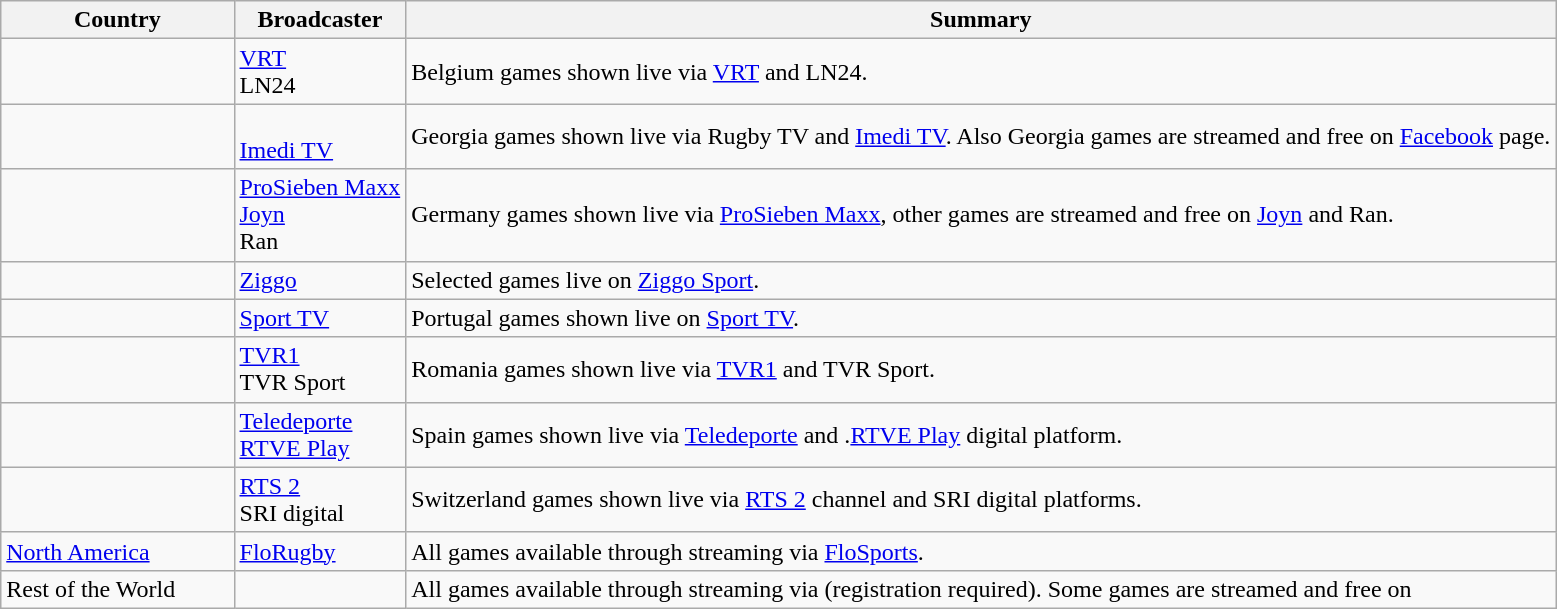<table class="wikitable">
<tr>
<th width=15%>Country</th>
<th>Broadcaster</th>
<th>Summary</th>
</tr>
<tr>
<td></td>
<td><a href='#'>VRT</a><br>LN24</td>
<td>Belgium games shown live via <a href='#'>VRT</a> and LN24.</td>
</tr>
<tr>
<td></td>
<td><br><a href='#'>Imedi TV</a></td>
<td>Georgia games shown live via Rugby TV and <a href='#'>Imedi TV</a>. Also Georgia games are streamed and free on  <a href='#'>Facebook</a> page.</td>
</tr>
<tr>
<td></td>
<td><a href='#'>ProSieben Maxx</a><br><a href='#'>Joyn</a><br>Ran</td>
<td>Germany games shown live via <a href='#'>ProSieben Maxx</a>, other games are streamed and free on <a href='#'>Joyn</a> and Ran.</td>
</tr>
<tr>
<td></td>
<td><a href='#'>Ziggo</a></td>
<td>Selected games live on <a href='#'>Ziggo Sport</a>.</td>
</tr>
<tr>
<td></td>
<td><a href='#'>Sport TV</a></td>
<td>Portugal games shown live on <a href='#'>Sport TV</a>.</td>
</tr>
<tr>
<td></td>
<td><a href='#'>TVR1</a><br>TVR Sport</td>
<td>Romania games shown live via <a href='#'>TVR1</a> and TVR Sport.</td>
</tr>
<tr>
<td></td>
<td><a href='#'>Teledeporte</a><br><a href='#'>RTVE Play</a></td>
<td>Spain games shown live via <a href='#'>Teledeporte</a> and .<a href='#'>RTVE Play</a> digital platform.</td>
</tr>
<tr>
<td></td>
<td><a href='#'>RTS 2</a><br>SRI digital</td>
<td>Switzerland games shown live via <a href='#'>RTS 2</a> channel and SRI digital platforms.</td>
</tr>
<tr>
<td><a href='#'>North America</a></td>
<td><a href='#'>FloRugby</a></td>
<td>All games available through streaming via <a href='#'>FloSports</a>.</td>
</tr>
<tr>
<td>Rest of the World</td>
<td></td>
<td>All games available through streaming via  (registration required). Some games are streamed and free on </td>
</tr>
</table>
